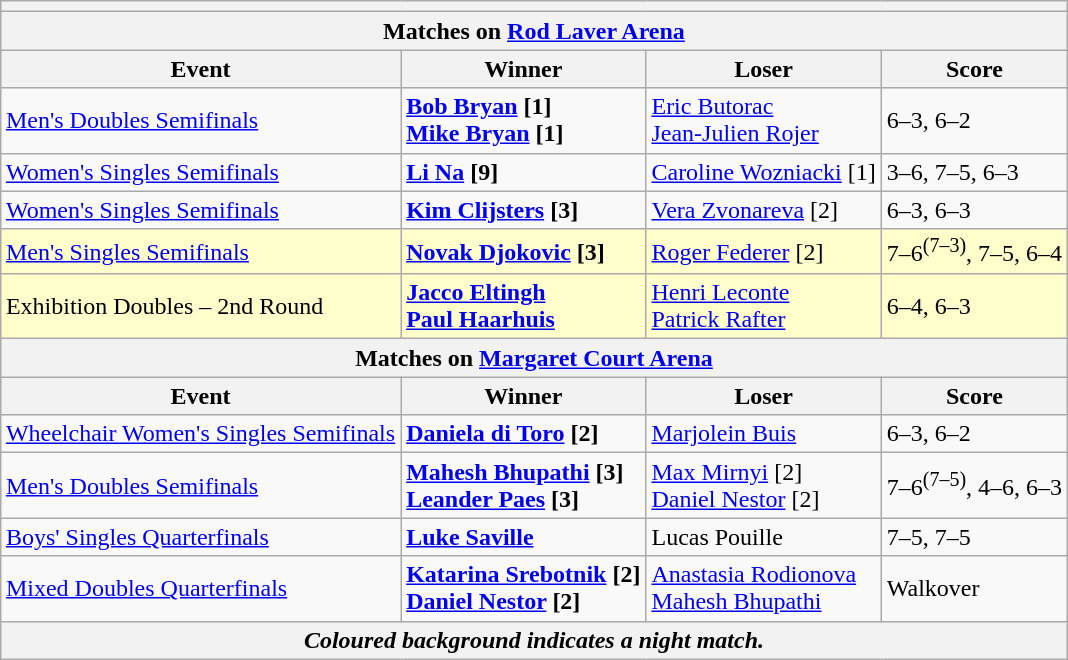<table class="wikitable collapsible" style="margin:1em auto;">
<tr>
<th colspan=4></th>
</tr>
<tr>
<th colspan=4><strong>Matches on <a href='#'>Rod Laver Arena</a></strong></th>
</tr>
<tr>
<th>Event</th>
<th>Winner</th>
<th>Loser</th>
<th>Score</th>
</tr>
<tr align=left>
<td><a href='#'>Men's Doubles Semifinals</a></td>
<td><strong> <a href='#'>Bob Bryan</a> [1]</strong> <br>  <strong><a href='#'>Mike Bryan</a> [1]</strong></td>
<td> <a href='#'>Eric Butorac</a> <br>  <a href='#'>Jean-Julien Rojer</a></td>
<td>6–3, 6–2</td>
</tr>
<tr align=left>
<td><a href='#'>Women's Singles Semifinals</a></td>
<td> <strong><a href='#'>Li Na</a> [9]</strong></td>
<td> <a href='#'>Caroline Wozniacki</a> [1]</td>
<td>3–6, 7–5, 6–3</td>
</tr>
<tr align=left>
<td><a href='#'>Women's Singles Semifinals</a></td>
<td> <strong><a href='#'>Kim Clijsters</a> [3]</strong></td>
<td> <a href='#'>Vera Zvonareva</a> [2]</td>
<td>6–3, 6–3</td>
</tr>
<tr style="text-align:left; background:#ffc;">
<td><a href='#'>Men's Singles Semifinals</a></td>
<td> <strong><a href='#'>Novak Djokovic</a> [3]</strong></td>
<td> <a href='#'>Roger Federer</a> [2]</td>
<td>7–6<sup>(7–3)</sup>, 7–5, 6–4</td>
</tr>
<tr style="text-align:left; background:#ffc;">
<td>Exhibition Doubles – 2nd Round</td>
<td> <strong><a href='#'>Jacco Eltingh</a> <br>  <a href='#'>Paul Haarhuis</a></strong></td>
<td> <a href='#'>Henri Leconte</a> <br>  <a href='#'>Patrick Rafter</a></td>
<td>6–4, 6–3</td>
</tr>
<tr>
<th colspan=4><strong>Matches on <a href='#'>Margaret Court Arena</a></strong></th>
</tr>
<tr>
<th>Event</th>
<th>Winner</th>
<th>Loser</th>
<th>Score</th>
</tr>
<tr align=left>
<td><a href='#'>Wheelchair Women's Singles Semifinals</a></td>
<td> <strong><a href='#'>Daniela di Toro</a> [2]</strong></td>
<td> <a href='#'>Marjolein Buis</a></td>
<td>6–3, 6–2</td>
</tr>
<tr align=left>
<td><a href='#'>Men's Doubles Semifinals</a></td>
<td> <strong><a href='#'>Mahesh Bhupathi</a> [3]</strong> <br>  <strong><a href='#'>Leander Paes</a> [3]</strong></td>
<td> <a href='#'>Max Mirnyi</a> [2] <br>  <a href='#'>Daniel Nestor</a> [2]</td>
<td>7–6<sup>(7–5)</sup>, 4–6, 6–3</td>
</tr>
<tr align=left>
<td><a href='#'>Boys' Singles Quarterfinals</a></td>
<td> <strong><a href='#'>Luke Saville</a></strong></td>
<td> Lucas Pouille</td>
<td>7–5, 7–5</td>
</tr>
<tr align=left>
<td><a href='#'>Mixed Doubles Quarterfinals</a></td>
<td> <strong><a href='#'>Katarina Srebotnik</a> [2]</strong> <br> <strong><a href='#'>Daniel Nestor</a> [2]</strong></td>
<td> <a href='#'>Anastasia Rodionova</a> <br> <a href='#'>Mahesh Bhupathi</a></td>
<td>Walkover</td>
</tr>
<tr>
<th colspan=4><em>Coloured background indicates a night match.</em></th>
</tr>
</table>
